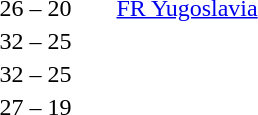<table style="text-align:center">
<tr>
<th width=200></th>
<th width=100></th>
<th width=200></th>
</tr>
<tr>
<td align=right><strong></strong></td>
<td>26 – 20</td>
<td align=left> <a href='#'>FR Yugoslavia</a></td>
</tr>
<tr>
<td align=right><strong></strong></td>
<td>32 – 25</td>
<td align=left></td>
</tr>
<tr>
<td align=right><strong></strong></td>
<td>32 – 25</td>
<td align=left></td>
</tr>
<tr>
<td align=right><strong></strong></td>
<td>27 – 19</td>
<td align=left></td>
</tr>
</table>
